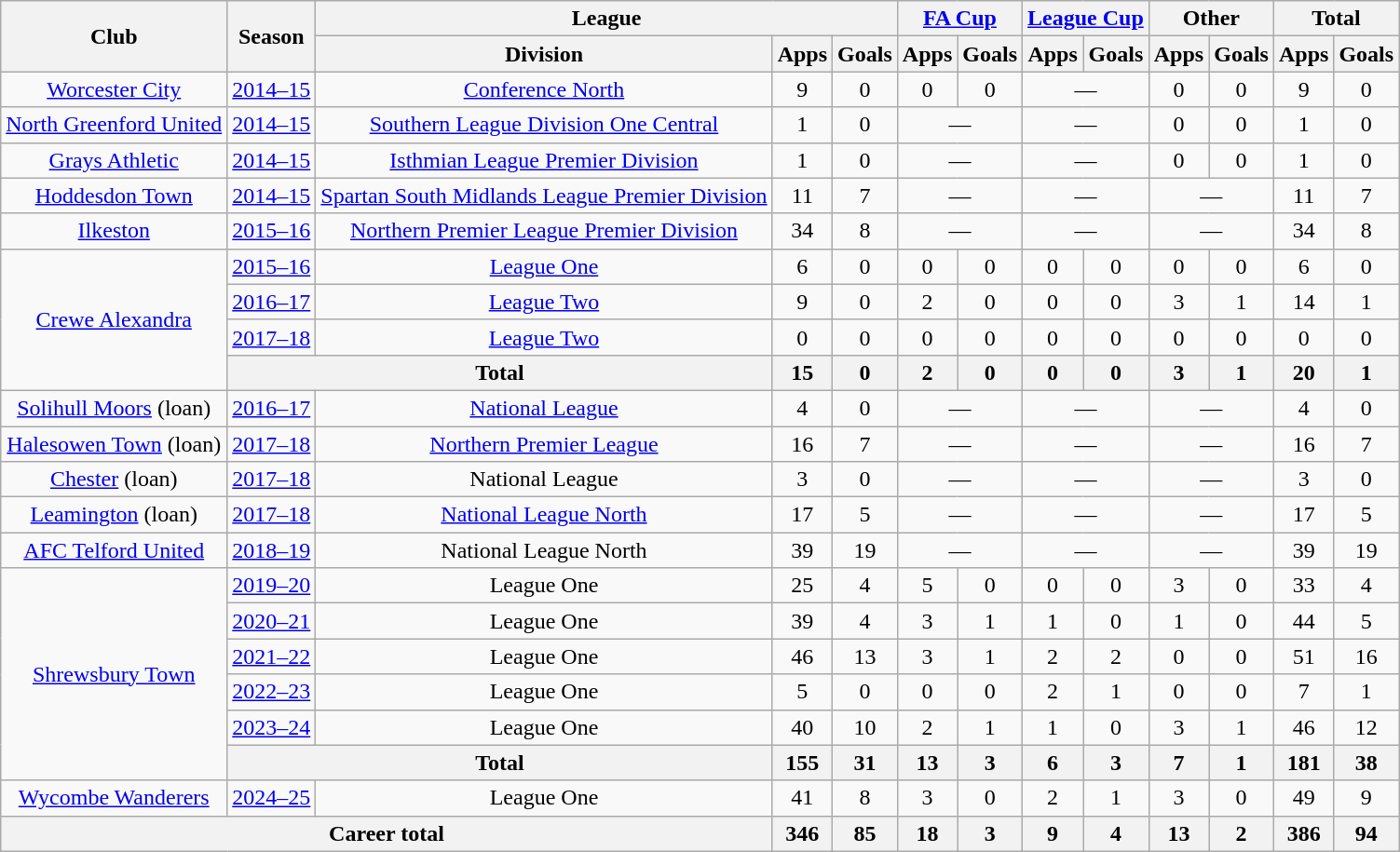<table class="wikitable" style="text-align:center">
<tr>
<th rowspan="2">Club</th>
<th rowspan="2">Season</th>
<th colspan="3">League</th>
<th colspan="2"><a href='#'>FA Cup</a></th>
<th colspan="2"><a href='#'>League Cup</a></th>
<th colspan="2">Other</th>
<th colspan="2">Total</th>
</tr>
<tr>
<th>Division</th>
<th>Apps</th>
<th>Goals</th>
<th>Apps</th>
<th>Goals</th>
<th>Apps</th>
<th>Goals</th>
<th>Apps</th>
<th>Goals</th>
<th>Apps</th>
<th>Goals</th>
</tr>
<tr>
<td><a href='#'>Worcester City</a></td>
<td><a href='#'>2014–15</a></td>
<td><a href='#'>Conference North</a></td>
<td>9</td>
<td>0</td>
<td>0</td>
<td>0</td>
<td colspan="2">—</td>
<td>0</td>
<td>0</td>
<td>9</td>
<td>0</td>
</tr>
<tr>
<td><a href='#'>North Greenford United</a></td>
<td><a href='#'>2014–15</a></td>
<td><a href='#'>Southern League Division One Central</a></td>
<td>1</td>
<td>0</td>
<td colspan="2">—</td>
<td colspan="2">—</td>
<td>0</td>
<td>0</td>
<td>1</td>
<td>0</td>
</tr>
<tr>
<td><a href='#'>Grays Athletic</a></td>
<td><a href='#'>2014–15</a></td>
<td><a href='#'>Isthmian League Premier Division</a></td>
<td>1</td>
<td>0</td>
<td colspan="2">—</td>
<td colspan="2">—</td>
<td>0</td>
<td>0</td>
<td>1</td>
<td>0</td>
</tr>
<tr>
<td><a href='#'>Hoddesdon Town</a></td>
<td><a href='#'>2014–15</a></td>
<td><a href='#'>Spartan South Midlands League Premier Division</a></td>
<td>11</td>
<td>7</td>
<td colspan="2">—</td>
<td colspan="2">—</td>
<td colspan="2">—</td>
<td>11</td>
<td>7</td>
</tr>
<tr>
<td><a href='#'>Ilkeston</a></td>
<td><a href='#'>2015–16</a></td>
<td><a href='#'>Northern Premier League Premier Division</a></td>
<td>34</td>
<td>8</td>
<td colspan="2">—</td>
<td colspan="2">—</td>
<td colspan="2">—</td>
<td>34</td>
<td>8</td>
</tr>
<tr>
<td rowspan="4"><a href='#'>Crewe Alexandra</a></td>
<td><a href='#'>2015–16</a></td>
<td><a href='#'>League One</a></td>
<td>6</td>
<td>0</td>
<td>0</td>
<td>0</td>
<td>0</td>
<td>0</td>
<td>0</td>
<td>0</td>
<td>6</td>
<td>0</td>
</tr>
<tr>
<td><a href='#'>2016–17</a></td>
<td><a href='#'>League Two</a></td>
<td>9</td>
<td>0</td>
<td>2</td>
<td>0</td>
<td>0</td>
<td>0</td>
<td>3</td>
<td>1</td>
<td>14</td>
<td>1</td>
</tr>
<tr>
<td><a href='#'>2017–18</a></td>
<td><a href='#'>League Two</a></td>
<td>0</td>
<td>0</td>
<td>0</td>
<td>0</td>
<td>0</td>
<td>0</td>
<td>0</td>
<td>0</td>
<td>0</td>
<td>0</td>
</tr>
<tr>
<th colspan="2">Total</th>
<th>15</th>
<th>0</th>
<th>2</th>
<th>0</th>
<th>0</th>
<th>0</th>
<th>3</th>
<th>1</th>
<th>20</th>
<th>1</th>
</tr>
<tr>
<td><a href='#'>Solihull Moors</a> (loan)</td>
<td><a href='#'>2016–17</a></td>
<td><a href='#'>National League</a></td>
<td>4</td>
<td>0</td>
<td colspan="2">—</td>
<td colspan="2">—</td>
<td colspan="2">—</td>
<td>4</td>
<td>0</td>
</tr>
<tr>
<td><a href='#'>Halesowen Town</a> (loan)</td>
<td><a href='#'>2017–18</a></td>
<td><a href='#'>Northern Premier League</a></td>
<td>16</td>
<td>7</td>
<td colspan="2">—</td>
<td colspan="2">—</td>
<td colspan="2">—</td>
<td>16</td>
<td>7</td>
</tr>
<tr>
<td><a href='#'>Chester</a> (loan)</td>
<td><a href='#'>2017–18</a></td>
<td>National League</td>
<td>3</td>
<td>0</td>
<td colspan="2">—</td>
<td colspan="2">—</td>
<td colspan="2">—</td>
<td>3</td>
<td>0</td>
</tr>
<tr>
<td><a href='#'>Leamington</a> (loan)</td>
<td><a href='#'>2017–18</a></td>
<td><a href='#'>National League North</a></td>
<td>17</td>
<td>5</td>
<td colspan="2">—</td>
<td colspan="2">—</td>
<td colspan="2">—</td>
<td>17</td>
<td>5</td>
</tr>
<tr>
<td><a href='#'>AFC Telford United</a></td>
<td><a href='#'>2018–19</a></td>
<td>National League North</td>
<td>39</td>
<td>19</td>
<td colspan="2">—</td>
<td colspan="2">—</td>
<td colspan="2">—</td>
<td>39</td>
<td>19</td>
</tr>
<tr>
<td rowspan="6"><a href='#'>Shrewsbury Town</a></td>
<td><a href='#'>2019–20</a></td>
<td>League One</td>
<td>25</td>
<td>4</td>
<td>5</td>
<td>0</td>
<td>0</td>
<td>0</td>
<td>3</td>
<td>0</td>
<td>33</td>
<td>4</td>
</tr>
<tr>
<td><a href='#'>2020–21</a></td>
<td>League One</td>
<td>39</td>
<td>4</td>
<td>3</td>
<td>1</td>
<td>1</td>
<td>0</td>
<td>1</td>
<td>0</td>
<td>44</td>
<td>5</td>
</tr>
<tr>
<td><a href='#'>2021–22</a></td>
<td>League One</td>
<td>46</td>
<td>13</td>
<td>3</td>
<td>1</td>
<td>2</td>
<td>2</td>
<td>0</td>
<td>0</td>
<td>51</td>
<td>16</td>
</tr>
<tr>
<td><a href='#'>2022–23</a></td>
<td>League One</td>
<td>5</td>
<td>0</td>
<td>0</td>
<td>0</td>
<td>2</td>
<td>1</td>
<td>0</td>
<td>0</td>
<td>7</td>
<td>1</td>
</tr>
<tr>
<td><a href='#'>2023–24</a></td>
<td>League One</td>
<td>40</td>
<td>10</td>
<td>2</td>
<td>1</td>
<td>1</td>
<td>0</td>
<td>3</td>
<td>1</td>
<td>46</td>
<td>12</td>
</tr>
<tr>
<th colspan="2">Total</th>
<th>155</th>
<th>31</th>
<th>13</th>
<th>3</th>
<th>6</th>
<th>3</th>
<th>7</th>
<th>1</th>
<th>181</th>
<th>38</th>
</tr>
<tr>
<td><a href='#'>Wycombe Wanderers</a></td>
<td><a href='#'>2024–25</a></td>
<td>League One</td>
<td>41</td>
<td>8</td>
<td>3</td>
<td>0</td>
<td>2</td>
<td>1</td>
<td>3</td>
<td>0</td>
<td>49</td>
<td>9</td>
</tr>
<tr>
<th colspan="3">Career total</th>
<th>346</th>
<th>85</th>
<th>18</th>
<th>3</th>
<th>9</th>
<th>4</th>
<th>13</th>
<th>2</th>
<th>386</th>
<th>94</th>
</tr>
</table>
